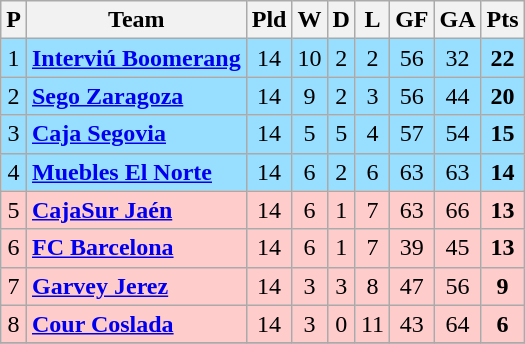<table class="wikitable sortable" style="text-align: center;">
<tr>
<th align="center">P</th>
<th align="center">Team</th>
<th align="center">Pld</th>
<th align="center">W</th>
<th align="center">D</th>
<th align="center">L</th>
<th align="center">GF</th>
<th align="center">GA</th>
<th align="center">Pts</th>
</tr>
<tr ! style="background:#97DEFF;">
<td>1</td>
<td align="left"><strong><a href='#'>Interviú Boomerang</a></strong></td>
<td>14</td>
<td>10</td>
<td>2</td>
<td>2</td>
<td>56</td>
<td>32</td>
<td><strong>22</strong></td>
</tr>
<tr ! style="background:#97DEFF;">
<td>2</td>
<td align="left"><strong><a href='#'>Sego Zaragoza</a></strong></td>
<td>14</td>
<td>9</td>
<td>2</td>
<td>3</td>
<td>56</td>
<td>44</td>
<td><strong>20</strong></td>
</tr>
<tr ! style="background:#97DEFF;">
<td>3</td>
<td align="left"><strong><a href='#'>Caja Segovia</a></strong></td>
<td>14</td>
<td>5</td>
<td>5</td>
<td>4</td>
<td>57</td>
<td>54</td>
<td><strong>15</strong></td>
</tr>
<tr ! style="background:#97DEFF;">
<td>4</td>
<td align="left"><strong><a href='#'>Muebles El Norte</a></strong></td>
<td>14</td>
<td>6</td>
<td>2</td>
<td>6</td>
<td>63</td>
<td>63</td>
<td><strong>14</strong></td>
</tr>
<tr ! style="background:#FFCCCC;">
<td>5</td>
<td align="left"><strong><a href='#'>CajaSur Jaén</a></strong></td>
<td>14</td>
<td>6</td>
<td>1</td>
<td>7</td>
<td>63</td>
<td>66</td>
<td><strong>13</strong></td>
</tr>
<tr ! style="background:#FFCCCC;">
<td>6</td>
<td align="left"><strong><a href='#'>FC Barcelona</a></strong></td>
<td>14</td>
<td>6</td>
<td>1</td>
<td>7</td>
<td>39</td>
<td>45</td>
<td><strong>13</strong></td>
</tr>
<tr ! style="background:#FFCCCC;">
<td>7</td>
<td align="left"><strong><a href='#'>Garvey Jerez</a></strong></td>
<td>14</td>
<td>3</td>
<td>3</td>
<td>8</td>
<td>47</td>
<td>56</td>
<td><strong>9</strong></td>
</tr>
<tr ! style="background:#FFCCCC;">
<td>8</td>
<td align="left"><strong><a href='#'>Cour Coslada</a></strong></td>
<td>14</td>
<td>3</td>
<td>0</td>
<td>11</td>
<td>43</td>
<td>64</td>
<td><strong>6</strong></td>
</tr>
<tr>
</tr>
</table>
